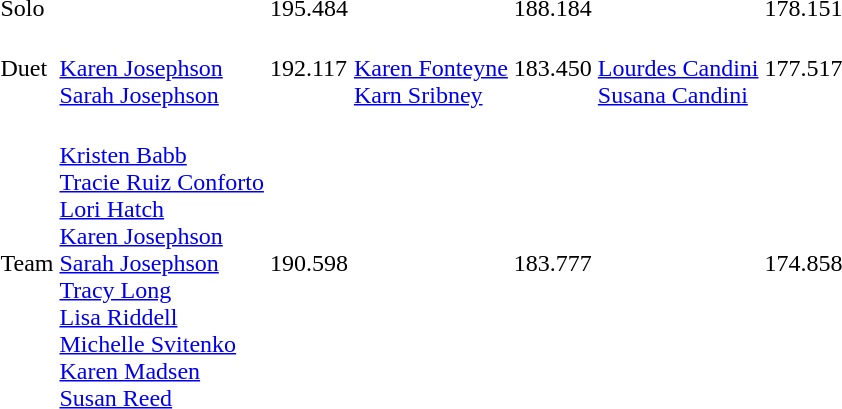<table>
<tr>
<td>Solo</td>
<td></td>
<td>195.484</td>
<td></td>
<td>188.184</td>
<td></td>
<td>178.151</td>
</tr>
<tr>
<td>Duet</td>
<td><br><a href='#'>Karen Josephson</a><br><a href='#'>Sarah Josephson</a></td>
<td>192.117</td>
<td><br><a href='#'>Karen Fonteyne</a><br><a href='#'>Karn Sribney</a></td>
<td>183.450</td>
<td><br><a href='#'>Lourdes Candini</a><br><a href='#'>Susana Candini</a></td>
<td>177.517</td>
</tr>
<tr>
<td>Team</td>
<td><br><a href='#'>Kristen Babb</a><br><a href='#'>Tracie Ruiz Conforto</a><br><a href='#'>Lori Hatch</a><br><a href='#'>Karen Josephson</a><br><a href='#'>Sarah Josephson</a><br><a href='#'>Tracy Long</a><br><a href='#'>Lisa Riddell</a><br><a href='#'>Michelle Svitenko</a><br><a href='#'>Karen Madsen</a><br><a href='#'>Susan Reed</a></td>
<td>190.598</td>
<td></td>
<td>183.777</td>
<td></td>
<td>174.858</td>
</tr>
</table>
